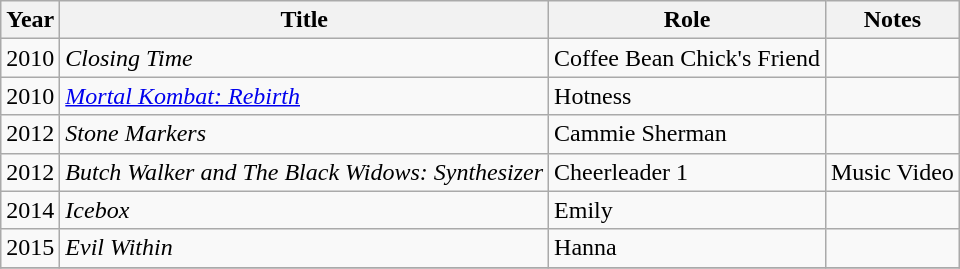<table class="wikitable sortable">
<tr>
<th>Year</th>
<th>Title</th>
<th>Role</th>
<th class="unsortable">Notes</th>
</tr>
<tr>
<td>2010</td>
<td><em>Closing Time</em></td>
<td>Coffee Bean Chick's Friend</td>
<td></td>
</tr>
<tr>
<td>2010</td>
<td><em><a href='#'>Mortal Kombat: Rebirth</a></em></td>
<td>Hotness</td>
<td></td>
</tr>
<tr>
<td>2012</td>
<td><em>Stone Markers</em></td>
<td>Cammie Sherman</td>
<td></td>
</tr>
<tr>
<td>2012</td>
<td><em>Butch Walker and The Black Widows: Synthesizer</em></td>
<td>Cheerleader 1</td>
<td>Music Video</td>
</tr>
<tr>
<td>2014</td>
<td><em>Icebox</em></td>
<td>Emily</td>
<td></td>
</tr>
<tr>
<td>2015</td>
<td><em>Evil Within</em></td>
<td>Hanna</td>
<td></td>
</tr>
<tr>
</tr>
</table>
